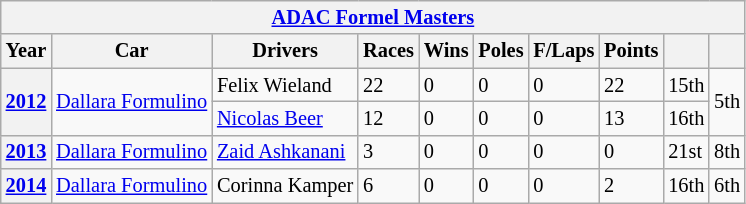<table class="wikitable" style="font-size:85%">
<tr>
<th colspan="10" align="center"><a href='#'>ADAC Formel Masters</a></th>
</tr>
<tr>
<th>Year</th>
<th>Car</th>
<th>Drivers</th>
<th>Races</th>
<th>Wins</th>
<th>Poles</th>
<th>F/Laps</th>
<th>Points</th>
<th></th>
<th></th>
</tr>
<tr>
<th rowspan=2><a href='#'>2012</a></th>
<td rowspan="2"><a href='#'>Dallara Formulino</a></td>
<td> Felix Wieland</td>
<td>22</td>
<td>0</td>
<td>0</td>
<td>0</td>
<td>22</td>
<td>15th</td>
<td rowspan=2>5th</td>
</tr>
<tr>
<td> <a href='#'>Nicolas Beer</a></td>
<td>12</td>
<td>0</td>
<td>0</td>
<td>0</td>
<td>13</td>
<td>16th</td>
</tr>
<tr>
<th><a href='#'>2013</a></th>
<td><a href='#'>Dallara Formulino</a></td>
<td> <a href='#'>Zaid Ashkanani</a></td>
<td>3</td>
<td>0</td>
<td>0</td>
<td>0</td>
<td>0</td>
<td>21st</td>
<td>8th</td>
</tr>
<tr>
<th><a href='#'>2014</a></th>
<td><a href='#'>Dallara Formulino</a></td>
<td> Corinna Kamper</td>
<td>6</td>
<td>0</td>
<td>0</td>
<td>0</td>
<td>2</td>
<td>16th</td>
<td>6th</td>
</tr>
</table>
